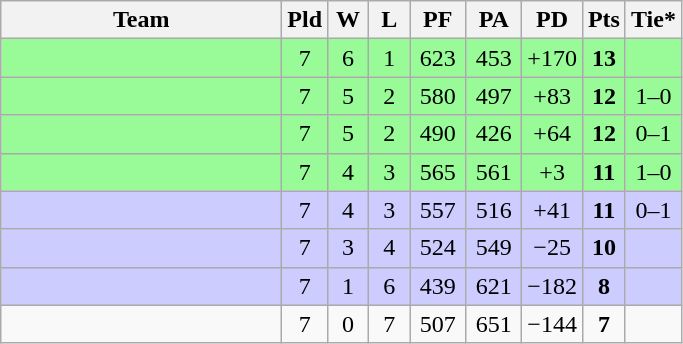<table class="wikitable" style="text-align:center;">
<tr>
<th width=180>Team</th>
<th width=20>Pld</th>
<th width=20>W</th>
<th width=20>L</th>
<th width=30>PF</th>
<th width=30>PA</th>
<th width=30>PD</th>
<th width=20>Pts</th>
<th>Tie*</th>
</tr>
<tr bgcolor=#98fb98>
<td align="left"></td>
<td>7</td>
<td>6</td>
<td>1</td>
<td>623</td>
<td>453</td>
<td>+170</td>
<td><strong>13</strong></td>
<td></td>
</tr>
<tr bgcolor=#98fb98>
<td align="left"></td>
<td>7</td>
<td>5</td>
<td>2</td>
<td>580</td>
<td>497</td>
<td>+83</td>
<td><strong>12</strong></td>
<td>1–0</td>
</tr>
<tr bgcolor=#98fb98>
<td align="left"></td>
<td>7</td>
<td>5</td>
<td>2</td>
<td>490</td>
<td>426</td>
<td>+64</td>
<td><strong>12</strong></td>
<td>0–1</td>
</tr>
<tr bgcolor=#98fb98>
<td align="left"></td>
<td>7</td>
<td>4</td>
<td>3</td>
<td>565</td>
<td>561</td>
<td>+3</td>
<td><strong>11</strong></td>
<td>1–0</td>
</tr>
<tr bgcolor=#CCCCFF>
<td align="left"></td>
<td>7</td>
<td>4</td>
<td>3</td>
<td>557</td>
<td>516</td>
<td>+41</td>
<td><strong>11</strong></td>
<td>0–1</td>
</tr>
<tr bgcolor=#CCCCFF>
<td align="left"></td>
<td>7</td>
<td>3</td>
<td>4</td>
<td>524</td>
<td>549</td>
<td>−25</td>
<td><strong>10</strong></td>
<td></td>
</tr>
<tr bgcolor=#CCCCFF>
<td align="left"></td>
<td>7</td>
<td>1</td>
<td>6</td>
<td>439</td>
<td>621</td>
<td>−182</td>
<td><strong>8</strong></td>
<td></td>
</tr>
<tr>
<td align="left"></td>
<td>7</td>
<td>0</td>
<td>7</td>
<td>507</td>
<td>651</td>
<td>−144</td>
<td><strong>7</strong></td>
<td></td>
</tr>
</table>
